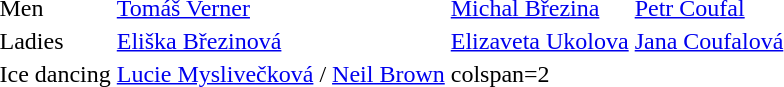<table>
<tr>
<td>Men</td>
<td><a href='#'>Tomáš Verner</a></td>
<td><a href='#'>Michal Březina</a></td>
<td><a href='#'>Petr Coufal</a></td>
</tr>
<tr>
<td>Ladies</td>
<td><a href='#'>Eliška Březinová</a></td>
<td><a href='#'>Elizaveta Ukolova</a></td>
<td><a href='#'>Jana Coufalová</a></td>
</tr>
<tr>
<td>Ice dancing</td>
<td><a href='#'>Lucie Myslivečková</a> / <a href='#'>Neil Brown</a></td>
<td>colspan=2 </td>
</tr>
</table>
